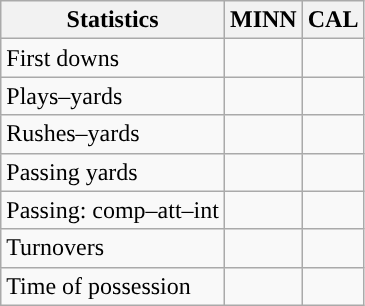<table class="wikitable" style="float:left">
<tr>
<th>Statistics</th>
<th>MINN</th>
<th>CAL</th>
</tr>
<tr>
<td>First downs</td>
<td></td>
<td></td>
</tr>
<tr>
<td>Plays–yards</td>
<td></td>
<td></td>
</tr>
<tr>
<td>Rushes–yards</td>
<td></td>
<td></td>
</tr>
<tr>
<td>Passing yards</td>
<td></td>
<td></td>
</tr>
<tr>
<td>Passing: comp–att–int</td>
<td></td>
<td></td>
</tr>
<tr>
<td>Turnovers</td>
<td></td>
<td></td>
</tr>
<tr>
<td>Time of possession</td>
<td></td>
<td></td>
</tr>
</table>
